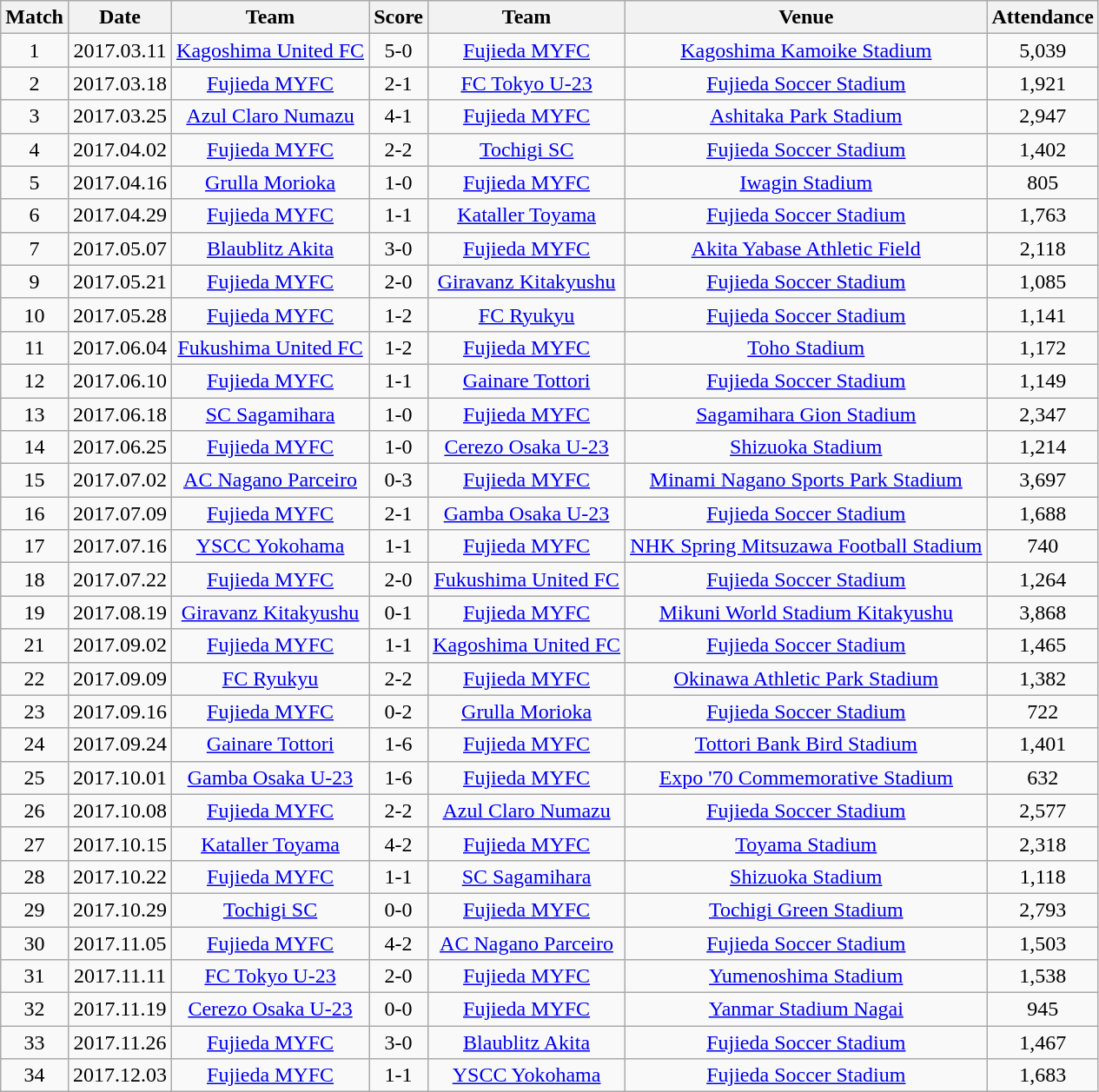<table class="wikitable" style="text-align:center;">
<tr>
<th>Match</th>
<th>Date</th>
<th>Team</th>
<th>Score</th>
<th>Team</th>
<th>Venue</th>
<th>Attendance</th>
</tr>
<tr>
<td>1</td>
<td>2017.03.11</td>
<td><a href='#'>Kagoshima United FC</a></td>
<td>5-0</td>
<td><a href='#'>Fujieda MYFC</a></td>
<td><a href='#'>Kagoshima Kamoike Stadium</a></td>
<td>5,039</td>
</tr>
<tr>
<td>2</td>
<td>2017.03.18</td>
<td><a href='#'>Fujieda MYFC</a></td>
<td>2-1</td>
<td><a href='#'>FC Tokyo U-23</a></td>
<td><a href='#'>Fujieda Soccer Stadium</a></td>
<td>1,921</td>
</tr>
<tr>
<td>3</td>
<td>2017.03.25</td>
<td><a href='#'>Azul Claro Numazu</a></td>
<td>4-1</td>
<td><a href='#'>Fujieda MYFC</a></td>
<td><a href='#'>Ashitaka Park Stadium</a></td>
<td>2,947</td>
</tr>
<tr>
<td>4</td>
<td>2017.04.02</td>
<td><a href='#'>Fujieda MYFC</a></td>
<td>2-2</td>
<td><a href='#'>Tochigi SC</a></td>
<td><a href='#'>Fujieda Soccer Stadium</a></td>
<td>1,402</td>
</tr>
<tr>
<td>5</td>
<td>2017.04.16</td>
<td><a href='#'>Grulla Morioka</a></td>
<td>1-0</td>
<td><a href='#'>Fujieda MYFC</a></td>
<td><a href='#'>Iwagin Stadium</a></td>
<td>805</td>
</tr>
<tr>
<td>6</td>
<td>2017.04.29</td>
<td><a href='#'>Fujieda MYFC</a></td>
<td>1-1</td>
<td><a href='#'>Kataller Toyama</a></td>
<td><a href='#'>Fujieda Soccer Stadium</a></td>
<td>1,763</td>
</tr>
<tr>
<td>7</td>
<td>2017.05.07</td>
<td><a href='#'>Blaublitz Akita</a></td>
<td>3-0</td>
<td><a href='#'>Fujieda MYFC</a></td>
<td><a href='#'>Akita Yabase Athletic Field</a></td>
<td>2,118</td>
</tr>
<tr>
<td>9</td>
<td>2017.05.21</td>
<td><a href='#'>Fujieda MYFC</a></td>
<td>2-0</td>
<td><a href='#'>Giravanz Kitakyushu</a></td>
<td><a href='#'>Fujieda Soccer Stadium</a></td>
<td>1,085</td>
</tr>
<tr>
<td>10</td>
<td>2017.05.28</td>
<td><a href='#'>Fujieda MYFC</a></td>
<td>1-2</td>
<td><a href='#'>FC Ryukyu</a></td>
<td><a href='#'>Fujieda Soccer Stadium</a></td>
<td>1,141</td>
</tr>
<tr>
<td>11</td>
<td>2017.06.04</td>
<td><a href='#'>Fukushima United FC</a></td>
<td>1-2</td>
<td><a href='#'>Fujieda MYFC</a></td>
<td><a href='#'>Toho Stadium</a></td>
<td>1,172</td>
</tr>
<tr>
<td>12</td>
<td>2017.06.10</td>
<td><a href='#'>Fujieda MYFC</a></td>
<td>1-1</td>
<td><a href='#'>Gainare Tottori</a></td>
<td><a href='#'>Fujieda Soccer Stadium</a></td>
<td>1,149</td>
</tr>
<tr>
<td>13</td>
<td>2017.06.18</td>
<td><a href='#'>SC Sagamihara</a></td>
<td>1-0</td>
<td><a href='#'>Fujieda MYFC</a></td>
<td><a href='#'>Sagamihara Gion Stadium</a></td>
<td>2,347</td>
</tr>
<tr>
<td>14</td>
<td>2017.06.25</td>
<td><a href='#'>Fujieda MYFC</a></td>
<td>1-0</td>
<td><a href='#'>Cerezo Osaka U-23</a></td>
<td><a href='#'>Shizuoka Stadium</a></td>
<td>1,214</td>
</tr>
<tr>
<td>15</td>
<td>2017.07.02</td>
<td><a href='#'>AC Nagano Parceiro</a></td>
<td>0-3</td>
<td><a href='#'>Fujieda MYFC</a></td>
<td><a href='#'>Minami Nagano Sports Park Stadium</a></td>
<td>3,697</td>
</tr>
<tr>
<td>16</td>
<td>2017.07.09</td>
<td><a href='#'>Fujieda MYFC</a></td>
<td>2-1</td>
<td><a href='#'>Gamba Osaka U-23</a></td>
<td><a href='#'>Fujieda Soccer Stadium</a></td>
<td>1,688</td>
</tr>
<tr>
<td>17</td>
<td>2017.07.16</td>
<td><a href='#'>YSCC Yokohama</a></td>
<td>1-1</td>
<td><a href='#'>Fujieda MYFC</a></td>
<td><a href='#'>NHK Spring Mitsuzawa Football Stadium</a></td>
<td>740</td>
</tr>
<tr>
<td>18</td>
<td>2017.07.22</td>
<td><a href='#'>Fujieda MYFC</a></td>
<td>2-0</td>
<td><a href='#'>Fukushima United FC</a></td>
<td><a href='#'>Fujieda Soccer Stadium</a></td>
<td>1,264</td>
</tr>
<tr>
<td>19</td>
<td>2017.08.19</td>
<td><a href='#'>Giravanz Kitakyushu</a></td>
<td>0-1</td>
<td><a href='#'>Fujieda MYFC</a></td>
<td><a href='#'>Mikuni World Stadium Kitakyushu</a></td>
<td>3,868</td>
</tr>
<tr>
<td>21</td>
<td>2017.09.02</td>
<td><a href='#'>Fujieda MYFC</a></td>
<td>1-1</td>
<td><a href='#'>Kagoshima United FC</a></td>
<td><a href='#'>Fujieda Soccer Stadium</a></td>
<td>1,465</td>
</tr>
<tr>
<td>22</td>
<td>2017.09.09</td>
<td><a href='#'>FC Ryukyu</a></td>
<td>2-2</td>
<td><a href='#'>Fujieda MYFC</a></td>
<td><a href='#'>Okinawa Athletic Park Stadium</a></td>
<td>1,382</td>
</tr>
<tr>
<td>23</td>
<td>2017.09.16</td>
<td><a href='#'>Fujieda MYFC</a></td>
<td>0-2</td>
<td><a href='#'>Grulla Morioka</a></td>
<td><a href='#'>Fujieda Soccer Stadium</a></td>
<td>722</td>
</tr>
<tr>
<td>24</td>
<td>2017.09.24</td>
<td><a href='#'>Gainare Tottori</a></td>
<td>1-6</td>
<td><a href='#'>Fujieda MYFC</a></td>
<td><a href='#'>Tottori Bank Bird Stadium</a></td>
<td>1,401</td>
</tr>
<tr>
<td>25</td>
<td>2017.10.01</td>
<td><a href='#'>Gamba Osaka U-23</a></td>
<td>1-6</td>
<td><a href='#'>Fujieda MYFC</a></td>
<td><a href='#'>Expo '70 Commemorative Stadium</a></td>
<td>632</td>
</tr>
<tr>
<td>26</td>
<td>2017.10.08</td>
<td><a href='#'>Fujieda MYFC</a></td>
<td>2-2</td>
<td><a href='#'>Azul Claro Numazu</a></td>
<td><a href='#'>Fujieda Soccer Stadium</a></td>
<td>2,577</td>
</tr>
<tr>
<td>27</td>
<td>2017.10.15</td>
<td><a href='#'>Kataller Toyama</a></td>
<td>4-2</td>
<td><a href='#'>Fujieda MYFC</a></td>
<td><a href='#'>Toyama Stadium</a></td>
<td>2,318</td>
</tr>
<tr>
<td>28</td>
<td>2017.10.22</td>
<td><a href='#'>Fujieda MYFC</a></td>
<td>1-1</td>
<td><a href='#'>SC Sagamihara</a></td>
<td><a href='#'>Shizuoka Stadium</a></td>
<td>1,118</td>
</tr>
<tr>
<td>29</td>
<td>2017.10.29</td>
<td><a href='#'>Tochigi SC</a></td>
<td>0-0</td>
<td><a href='#'>Fujieda MYFC</a></td>
<td><a href='#'>Tochigi Green Stadium</a></td>
<td>2,793</td>
</tr>
<tr>
<td>30</td>
<td>2017.11.05</td>
<td><a href='#'>Fujieda MYFC</a></td>
<td>4-2</td>
<td><a href='#'>AC Nagano Parceiro</a></td>
<td><a href='#'>Fujieda Soccer Stadium</a></td>
<td>1,503</td>
</tr>
<tr>
<td>31</td>
<td>2017.11.11</td>
<td><a href='#'>FC Tokyo U-23</a></td>
<td>2-0</td>
<td><a href='#'>Fujieda MYFC</a></td>
<td><a href='#'>Yumenoshima Stadium</a></td>
<td>1,538</td>
</tr>
<tr>
<td>32</td>
<td>2017.11.19</td>
<td><a href='#'>Cerezo Osaka U-23</a></td>
<td>0-0</td>
<td><a href='#'>Fujieda MYFC</a></td>
<td><a href='#'>Yanmar Stadium Nagai</a></td>
<td>945</td>
</tr>
<tr>
<td>33</td>
<td>2017.11.26</td>
<td><a href='#'>Fujieda MYFC</a></td>
<td>3-0</td>
<td><a href='#'>Blaublitz Akita</a></td>
<td><a href='#'>Fujieda Soccer Stadium</a></td>
<td>1,467</td>
</tr>
<tr>
<td>34</td>
<td>2017.12.03</td>
<td><a href='#'>Fujieda MYFC</a></td>
<td>1-1</td>
<td><a href='#'>YSCC Yokohama</a></td>
<td><a href='#'>Fujieda Soccer Stadium</a></td>
<td>1,683</td>
</tr>
</table>
